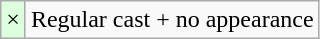<table class="wikitable">
<tr>
<td style="background:#dfd;">×</td>
<td>Regular cast + no appearance</td>
</tr>
</table>
